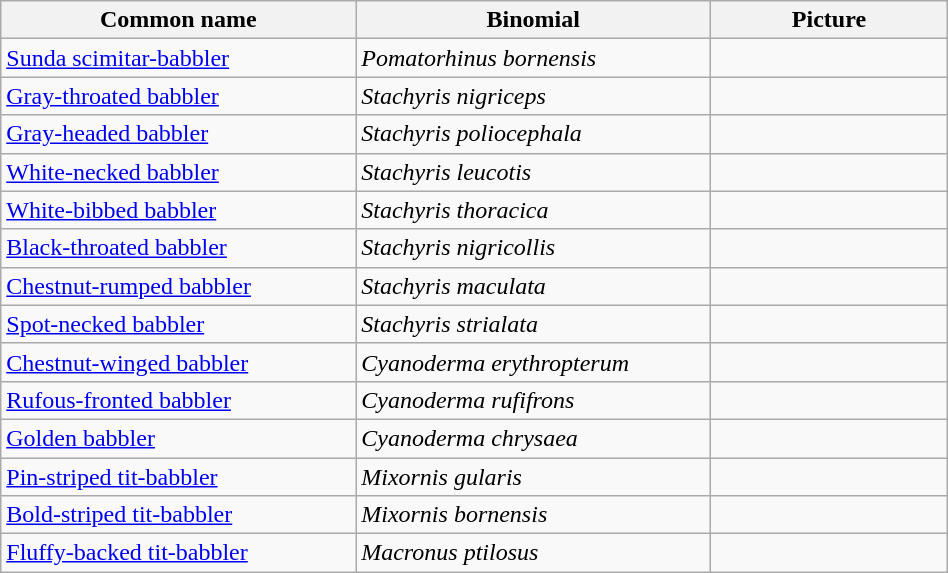<table width=50% class="wikitable">
<tr>
<th width=30%>Common name</th>
<th width=30%>Binomial</th>
<th width=20%>Picture</th>
</tr>
<tr>
<td><a href='#'>Sunda scimitar-babbler</a></td>
<td><em>Pomatorhinus bornensis</em></td>
<td></td>
</tr>
<tr>
<td><a href='#'>Gray-throated babbler</a></td>
<td><em>Stachyris nigriceps</em></td>
<td></td>
</tr>
<tr>
<td><a href='#'>Gray-headed babbler</a></td>
<td><em>Stachyris poliocephala</em></td>
<td></td>
</tr>
<tr>
<td><a href='#'>White-necked babbler</a></td>
<td><em>Stachyris leucotis</em></td>
<td></td>
</tr>
<tr>
<td><a href='#'>White-bibbed babbler</a></td>
<td><em>Stachyris thoracica</em></td>
<td></td>
</tr>
<tr>
<td><a href='#'>Black-throated babbler</a></td>
<td><em>Stachyris nigricollis</em></td>
<td></td>
</tr>
<tr>
<td><a href='#'>Chestnut-rumped babbler</a></td>
<td><em>Stachyris maculata</em></td>
<td></td>
</tr>
<tr>
<td><a href='#'>Spot-necked babbler</a></td>
<td><em>Stachyris strialata</em></td>
<td></td>
</tr>
<tr>
<td><a href='#'>Chestnut-winged babbler</a></td>
<td><em>Cyanoderma erythropterum</em></td>
<td></td>
</tr>
<tr>
<td><a href='#'>Rufous-fronted babbler</a></td>
<td><em>Cyanoderma rufifrons</em></td>
<td></td>
</tr>
<tr>
<td><a href='#'>Golden babbler</a></td>
<td><em>Cyanoderma chrysaea</em></td>
<td></td>
</tr>
<tr>
<td><a href='#'>Pin-striped tit-babbler</a></td>
<td><em>Mixornis gularis</em></td>
<td></td>
</tr>
<tr>
<td><a href='#'>Bold-striped tit-babbler</a></td>
<td><em>Mixornis bornensis</em></td>
<td></td>
</tr>
<tr>
<td><a href='#'>Fluffy-backed tit-babbler</a></td>
<td><em>Macronus ptilosus</em></td>
<td></td>
</tr>
</table>
